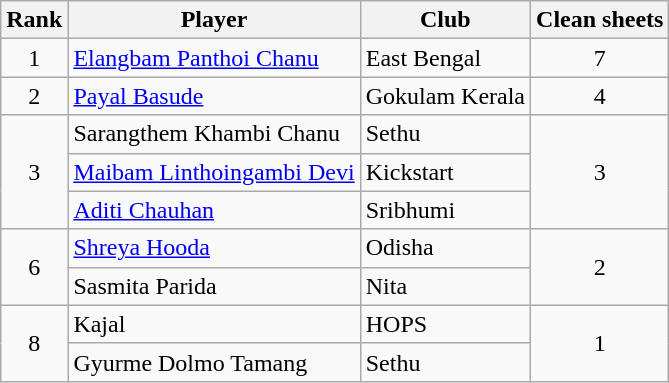<table class="wikitable" style="text-align:"center">
<tr>
<th>Rank</th>
<th>Player</th>
<th>Club</th>
<th>Clean sheets</th>
</tr>
<tr>
<td rowspan="1" align="center">1</td>
<td align="left"> <a href='#'>Elangbam Panthoi Chanu</a></td>
<td align="left">East Bengal</td>
<td rowspan="1" align="center">7</td>
</tr>
<tr>
<td rowspan="1" align="center">2</td>
<td align="left"> <a href='#'>Payal Basude</a></td>
<td align="left">Gokulam Kerala</td>
<td rowspan="1" align="center">4</td>
</tr>
<tr>
<td rowspan="3" align="center">3</td>
<td align="left"> Sarangthem Khambi Chanu</td>
<td align="left">Sethu</td>
<td rowspan="3" align="center">3</td>
</tr>
<tr>
<td align="left"> <a href='#'>Maibam Linthoingambi Devi</a></td>
<td align="left">Kickstart</td>
</tr>
<tr>
<td align="left"> <a href='#'>Aditi Chauhan</a></td>
<td align="left">Sribhumi</td>
</tr>
<tr>
<td rowspan="2" align="center">6</td>
<td align="left"> <a href='#'>Shreya Hooda</a></td>
<td align="left">Odisha</td>
<td rowspan="2" align="center">2</td>
</tr>
<tr>
<td align="left"> Sasmita Parida</td>
<td align="left">Nita</td>
</tr>
<tr>
<td rowspan="2" align="center">8</td>
<td align="left"> Kajal</td>
<td align="left">HOPS</td>
<td rowspan="2" align="center">1</td>
</tr>
<tr>
<td align="left"> Gyurme Dolmo Tamang</td>
<td align="left">Sethu</td>
</tr>
</table>
